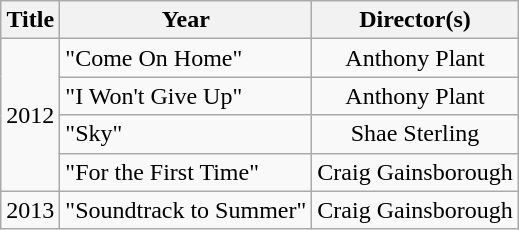<table class="wikitable plainrowheaders" style="text-align:center;">
<tr>
<th scope="col">Title</th>
<th scope="col">Year</th>
<th scope="col">Director(s)</th>
</tr>
<tr>
<td rowspan="4">2012</td>
<td scope="row" align="left">"Come On Home"</td>
<td>Anthony Plant</td>
</tr>
<tr>
<td scope="row" align="left">"I Won't Give Up"</td>
<td>Anthony Plant</td>
</tr>
<tr>
<td scope="row" align="left">"Sky"</td>
<td>Shae Sterling</td>
</tr>
<tr>
<td scope="row" align="left">"For the First Time"</td>
<td>Craig Gainsborough</td>
</tr>
<tr>
<td rowspan="1">2013</td>
<td scope="row" align="left">"Soundtrack to Summer"</td>
<td>Craig Gainsborough</td>
</tr>
</table>
